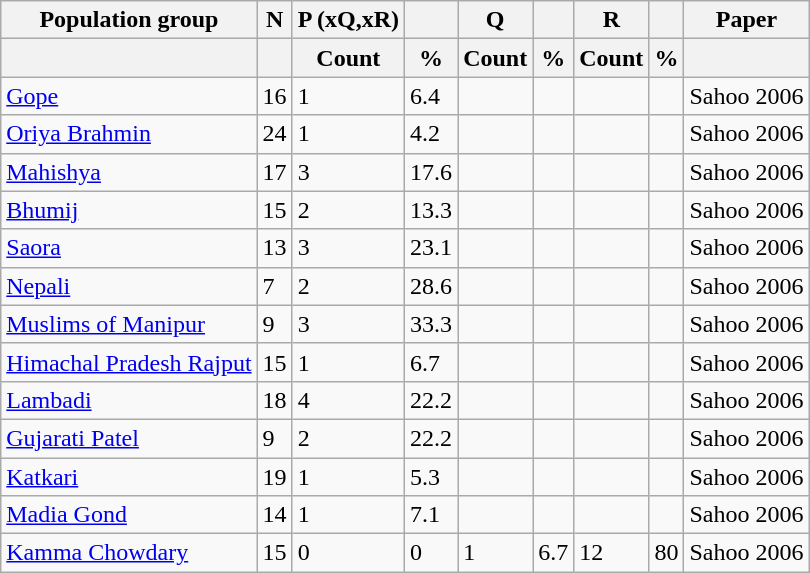<table class="wikitable">
<tr>
<th>Population group</th>
<th>N</th>
<th>P (xQ,xR)</th>
<th></th>
<th>Q</th>
<th></th>
<th>R</th>
<th></th>
<th>Paper</th>
</tr>
<tr>
<th></th>
<th></th>
<th>Count</th>
<th>%</th>
<th>Count</th>
<th>%</th>
<th>Count</th>
<th>%</th>
<th></th>
</tr>
<tr>
<td><a href='#'>Gope</a></td>
<td>16</td>
<td>1</td>
<td>6.4</td>
<td></td>
<td></td>
<td></td>
<td></td>
<td>Sahoo 2006</td>
</tr>
<tr>
<td><a href='#'>Oriya Brahmin</a></td>
<td>24</td>
<td>1</td>
<td>4.2</td>
<td></td>
<td></td>
<td></td>
<td></td>
<td>Sahoo 2006</td>
</tr>
<tr>
<td><a href='#'>Mahishya</a></td>
<td>17</td>
<td>3</td>
<td>17.6</td>
<td></td>
<td></td>
<td></td>
<td></td>
<td>Sahoo 2006</td>
</tr>
<tr>
<td><a href='#'>Bhumij</a></td>
<td>15</td>
<td>2</td>
<td>13.3</td>
<td></td>
<td></td>
<td></td>
<td></td>
<td>Sahoo 2006</td>
</tr>
<tr>
<td><a href='#'>Saora</a></td>
<td>13</td>
<td>3</td>
<td>23.1</td>
<td></td>
<td></td>
<td></td>
<td></td>
<td>Sahoo 2006</td>
</tr>
<tr>
<td><a href='#'>Nepali</a></td>
<td>7</td>
<td>2</td>
<td>28.6</td>
<td></td>
<td></td>
<td></td>
<td></td>
<td>Sahoo 2006</td>
</tr>
<tr>
<td><a href='#'>Muslims of Manipur</a></td>
<td>9</td>
<td>3</td>
<td>33.3</td>
<td></td>
<td></td>
<td></td>
<td></td>
<td>Sahoo 2006</td>
</tr>
<tr>
<td><a href='#'>Himachal Pradesh Rajput</a></td>
<td>15</td>
<td>1</td>
<td>6.7</td>
<td></td>
<td></td>
<td></td>
<td></td>
<td>Sahoo 2006</td>
</tr>
<tr>
<td><a href='#'>Lambadi</a></td>
<td>18</td>
<td>4</td>
<td>22.2</td>
<td></td>
<td></td>
<td></td>
<td></td>
<td>Sahoo 2006</td>
</tr>
<tr>
<td><a href='#'>Gujarati Patel</a></td>
<td>9</td>
<td>2</td>
<td>22.2</td>
<td></td>
<td></td>
<td></td>
<td></td>
<td>Sahoo 2006</td>
</tr>
<tr>
<td><a href='#'>Katkari</a></td>
<td>19</td>
<td>1</td>
<td>5.3</td>
<td></td>
<td></td>
<td></td>
<td></td>
<td>Sahoo 2006</td>
</tr>
<tr>
<td><a href='#'>Madia Gond</a></td>
<td>14</td>
<td>1</td>
<td>7.1</td>
<td></td>
<td></td>
<td></td>
<td></td>
<td>Sahoo 2006</td>
</tr>
<tr>
<td><a href='#'>Kamma Chowdary</a></td>
<td>15</td>
<td>0</td>
<td>0</td>
<td>1</td>
<td>6.7</td>
<td>12</td>
<td>80</td>
<td>Sahoo 2006</td>
</tr>
</table>
